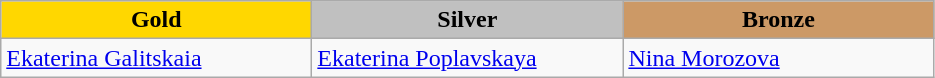<table class="wikitable" style="text-align:left">
<tr align="center">
<td width=200 bgcolor=gold><strong>Gold</strong></td>
<td width=200 bgcolor=silver><strong>Silver</strong></td>
<td width=200 bgcolor=CC9966><strong>Bronze</strong></td>
</tr>
<tr>
<td><a href='#'>Ekaterina Galitskaia</a><br><em></em></td>
<td><a href='#'>Ekaterina Poplavskaya</a><br><em></em></td>
<td><a href='#'>Nina Morozova</a><br><em></em></td>
</tr>
</table>
